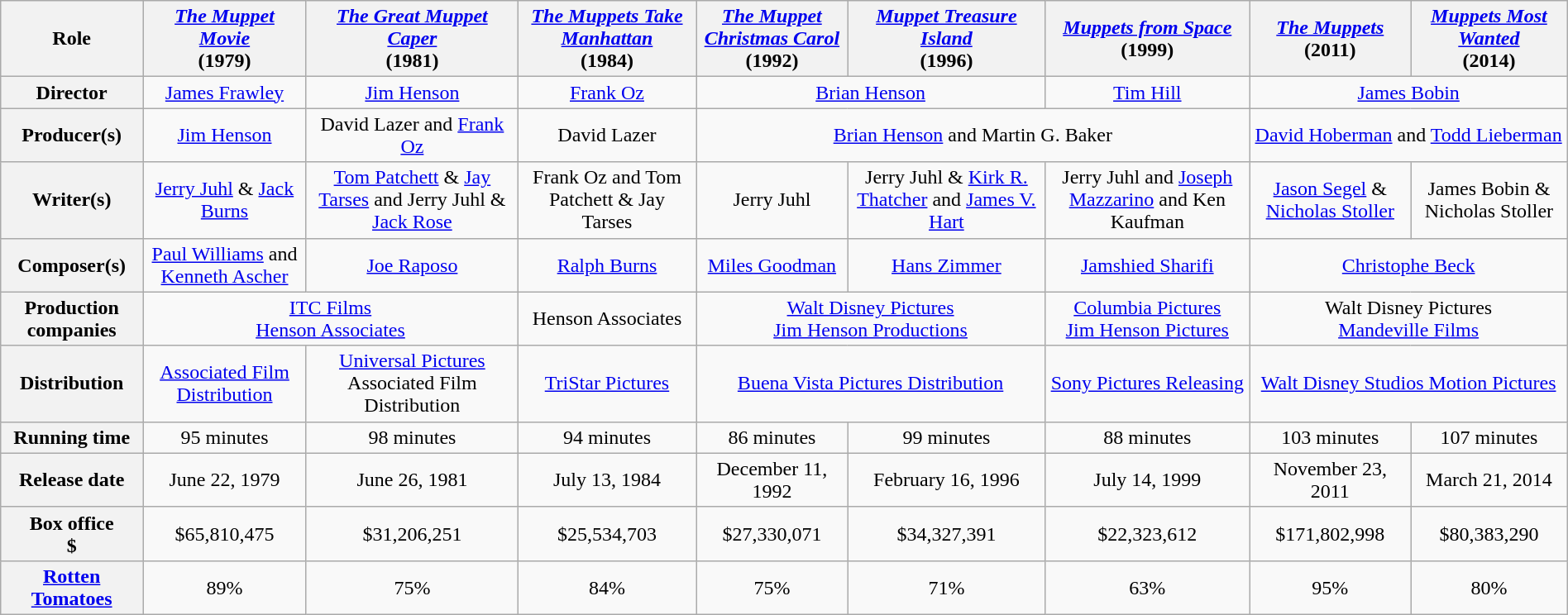<table class="wikitable" style="text-align:center; width:100%;">
<tr>
<th>Role</th>
<th><em><a href='#'>The Muppet Movie</a></em><br>(1979)</th>
<th><em><a href='#'>The Great Muppet Caper</a></em><br>(1981)</th>
<th><em><a href='#'>The Muppets Take Manhattan</a></em><br>(1984)</th>
<th><em><a href='#'>The Muppet Christmas Carol</a></em><br>(1992)</th>
<th><em><a href='#'>Muppet Treasure Island</a></em><br>(1996)</th>
<th><em><a href='#'>Muppets from Space</a></em><br>(1999)</th>
<th><em><a href='#'>The Muppets</a></em><br>(2011)</th>
<th><em><a href='#'>Muppets Most Wanted</a></em><br>(2014)</th>
</tr>
<tr>
<th>Director</th>
<td><a href='#'>James Frawley</a></td>
<td><a href='#'>Jim Henson</a></td>
<td><a href='#'>Frank Oz</a></td>
<td colspan="2"><a href='#'>Brian Henson</a></td>
<td><a href='#'>Tim Hill</a></td>
<td colspan="2"><a href='#'>James Bobin</a></td>
</tr>
<tr>
<th>Producer(s)</th>
<td><a href='#'>Jim Henson</a></td>
<td>David Lazer and <a href='#'>Frank Oz</a></td>
<td>David Lazer</td>
<td colspan="3"><a href='#'>Brian Henson</a> and Martin G. Baker</td>
<td colspan="2"><a href='#'>David Hoberman</a> and <a href='#'>Todd Lieberman</a></td>
</tr>
<tr>
<th>Writer(s)</th>
<td><a href='#'>Jerry Juhl</a> & <a href='#'>Jack Burns</a></td>
<td><a href='#'>Tom Patchett</a> & <a href='#'>Jay Tarses</a> and Jerry Juhl & <a href='#'>Jack Rose</a></td>
<td>Frank Oz and Tom Patchett & Jay Tarses</td>
<td>Jerry Juhl</td>
<td>Jerry Juhl & <a href='#'>Kirk R. Thatcher</a> and <a href='#'>James V. Hart</a></td>
<td>Jerry Juhl and <a href='#'>Joseph Mazzarino</a> and Ken Kaufman</td>
<td><a href='#'>Jason Segel</a> & <a href='#'>Nicholas Stoller</a></td>
<td>James Bobin & Nicholas Stoller</td>
</tr>
<tr>
<th>Composer(s)</th>
<td><a href='#'>Paul Williams</a> and <a href='#'>Kenneth Ascher</a></td>
<td><a href='#'>Joe Raposo</a></td>
<td><a href='#'>Ralph Burns</a></td>
<td><a href='#'>Miles Goodman</a></td>
<td><a href='#'>Hans Zimmer</a></td>
<td><a href='#'>Jamshied Sharifi</a></td>
<td colspan="2"><a href='#'>Christophe Beck</a></td>
</tr>
<tr>
<th>Production companies</th>
<td colspan="2"><a href='#'>ITC Films</a> <br> <a href='#'>Henson Associates</a></td>
<td>Henson Associates</td>
<td colspan="2"><a href='#'>Walt Disney Pictures</a> <br> <a href='#'>Jim Henson Productions</a></td>
<td><a href='#'>Columbia Pictures</a> <br> <a href='#'>Jim Henson Pictures</a></td>
<td colspan="2">Walt Disney Pictures <br> <a href='#'>Mandeville Films</a></td>
</tr>
<tr>
<th>Distribution</th>
<td><a href='#'>Associated Film Distribution</a></td>
<td><a href='#'>Universal Pictures</a><br>Associated Film Distribution</td>
<td><a href='#'>TriStar Pictures</a></td>
<td colspan="2"><a href='#'>Buena Vista Pictures Distribution</a></td>
<td><a href='#'>Sony Pictures Releasing</a></td>
<td colspan="2"><a href='#'>Walt Disney Studios Motion Pictures</a></td>
</tr>
<tr>
<th>Running time</th>
<td>95 minutes</td>
<td>98 minutes</td>
<td>94 minutes</td>
<td>86 minutes</td>
<td>99 minutes</td>
<td>88 minutes</td>
<td>103 minutes</td>
<td>107 minutes</td>
</tr>
<tr>
<th>Release date</th>
<td>June 22, 1979</td>
<td>June 26, 1981</td>
<td>July 13, 1984</td>
<td>December 11, 1992</td>
<td>February 16, 1996</td>
<td>July 14, 1999</td>
<td>November 23, 2011</td>
<td>March 21, 2014</td>
</tr>
<tr>
<th>Box office<br>$</th>
<td>$65,810,475</td>
<td>$31,206,251</td>
<td>$25,534,703</td>
<td>$27,330,071</td>
<td>$34,327,391</td>
<td>$22,323,612</td>
<td>$171,802,998</td>
<td>$80,383,290</td>
</tr>
<tr>
<th><a href='#'>Rotten Tomatoes</a></th>
<td>89%</td>
<td>75%</td>
<td>84%</td>
<td>75%</td>
<td>71%</td>
<td>63%</td>
<td>95%</td>
<td>80%</td>
</tr>
</table>
